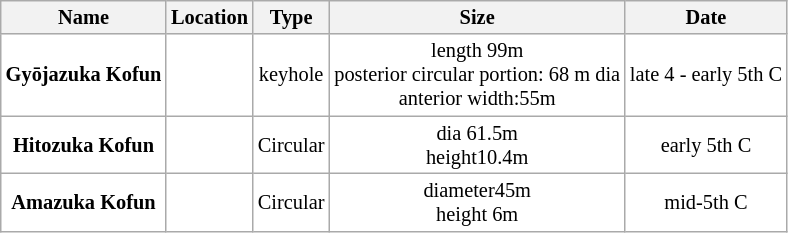<table class="wikitable" style="text-align:center;background:#ffffff;white-space:nowrap;font-size:85%">
<tr>
<th>Name</th>
<th>Location</th>
<th>Type</th>
<th>Size</th>
<th>Date</th>
</tr>
<tr>
<td><strong>Gyōjazuka Kofun</strong></td>
<td></td>
<td>keyhole</td>
<td>length 99m<br>posterior circular portion: 68 m dia<br>anterior width:55m</td>
<td>late 4 - early 5th C</td>
</tr>
<tr>
<td><strong>Hitozuka Kofun</strong></td>
<td></td>
<td>Circular</td>
<td>dia 61.5m<br>height10.4m</td>
<td>early 5th C</td>
</tr>
<tr>
<td><strong>Amazuka Kofun</strong></td>
<td></td>
<td>Circular</td>
<td>diameter45m<br>height 6m</td>
<td>mid-5th C</td>
</tr>
</table>
